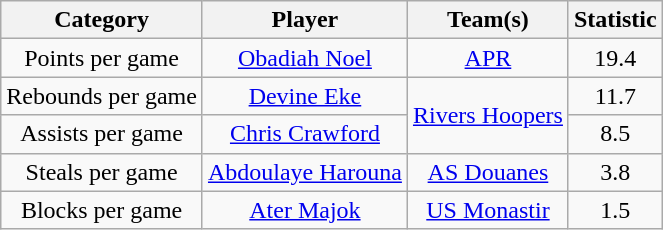<table class="wikitable" style="text-align:center">
<tr>
<th>Category</th>
<th>Player</th>
<th>Team(s)</th>
<th>Statistic</th>
</tr>
<tr>
<td>Points per game</td>
<td><a href='#'>Obadiah Noel</a></td>
<td><a href='#'>APR</a></td>
<td>19.4</td>
</tr>
<tr>
<td>Rebounds per game</td>
<td><a href='#'>Devine Eke</a></td>
<td rowspan="2"><a href='#'>Rivers Hoopers</a></td>
<td>11.7</td>
</tr>
<tr>
<td>Assists per game</td>
<td><a href='#'>Chris Crawford</a></td>
<td>8.5</td>
</tr>
<tr>
<td>Steals per game</td>
<td><a href='#'>Abdoulaye Harouna</a></td>
<td><a href='#'>AS Douanes</a></td>
<td>3.8</td>
</tr>
<tr>
<td>Blocks per game</td>
<td><a href='#'>Ater Majok</a></td>
<td><a href='#'>US Monastir</a></td>
<td>1.5</td>
</tr>
</table>
